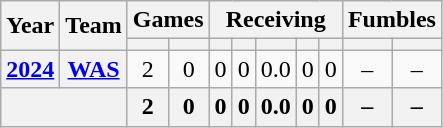<table class="wikitable" style="text-align:center;">
<tr>
<th rowspan="2">Year</th>
<th rowspan="2">Team</th>
<th colspan="2">Games</th>
<th colspan="5">Receiving</th>
<th colspan="2">Fumbles</th>
</tr>
<tr>
<th></th>
<th></th>
<th></th>
<th></th>
<th></th>
<th></th>
<th></th>
<th></th>
<th></th>
</tr>
<tr>
<th><a href='#'>2024</a></th>
<th><a href='#'>WAS</a></th>
<td>2</td>
<td>0</td>
<td>0</td>
<td>0</td>
<td>0.0</td>
<td>0</td>
<td>0</td>
<td>–</td>
<td>–</td>
</tr>
<tr>
<th colspan="2"></th>
<th>2</th>
<th>0</th>
<th>0</th>
<th>0</th>
<th>0.0</th>
<th>0</th>
<th>0</th>
<th>–</th>
<th>–</th>
</tr>
</table>
